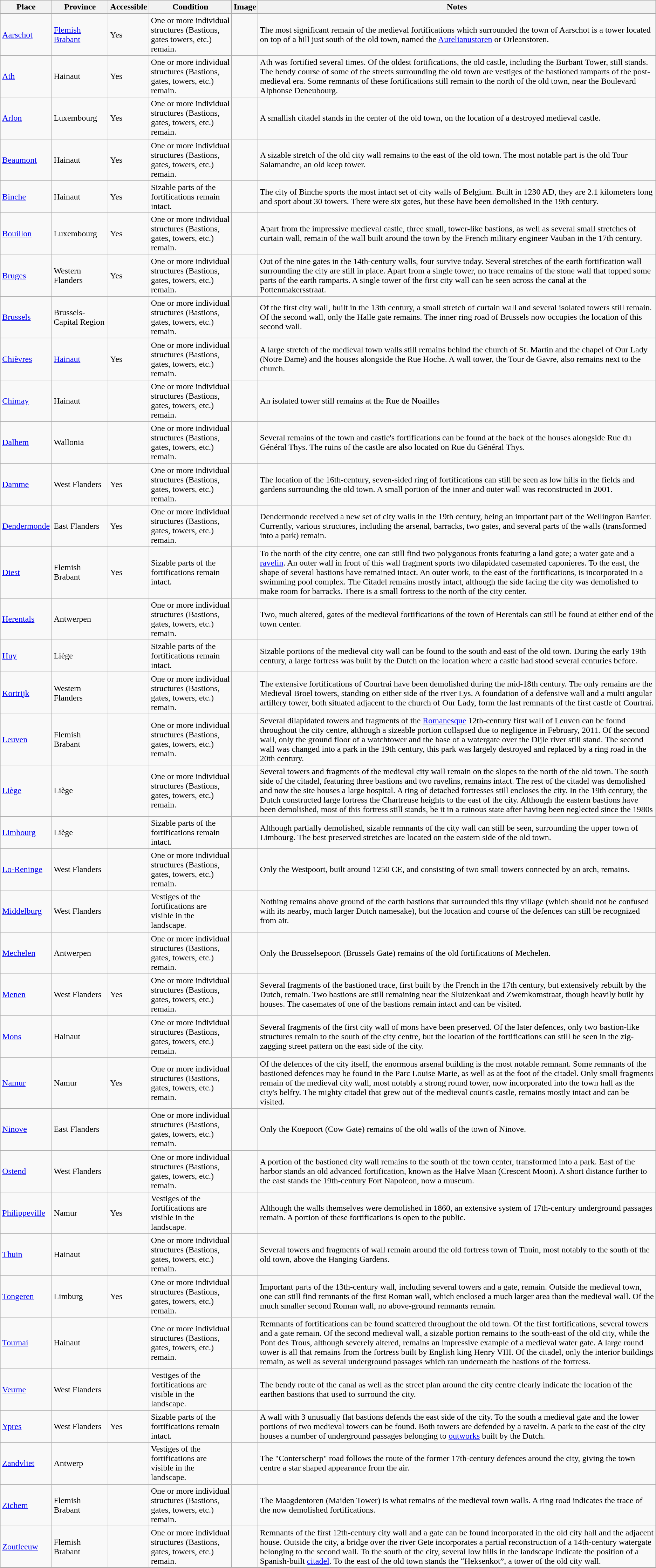<table class="wikitable sortable">
<tr>
<th width=80>Place</th>
<th width=100>Province</th>
<th width=50>Accessible</th>
<th width=150>Condition</th>
<th class="unsortable">Image</th>
<th class="unsortable">Notes</th>
</tr>
<tr>
<td><a href='#'>Aarschot</a></td>
<td><a href='#'>Flemish Brabant</a></td>
<td>Yes</td>
<td>One or more individual structures (Bastions, gates towers, etc.) remain.</td>
<td></td>
<td>The most significant remain of the medieval fortifications which surrounded the town of Aarschot is a tower located on top of a hill just south of the old town, named the <a href='#'>Aurelianustoren</a> or Orleanstoren.</td>
</tr>
<tr>
<td><a href='#'>Ath</a></td>
<td>Hainaut</td>
<td>Yes</td>
<td>One or more individual structures (Bastions, gates, towers, etc.) remain.</td>
<td></td>
<td>Ath was fortified several times. Of the oldest fortifications, the old castle, including the Burbant Tower, still stands. The bendy course of some of the streets surrounding the old town are vestiges of the bastioned ramparts of the post-medieval era. Some remnants of these fortifications still remain to the north of the old town, near the Boulevard Alphonse Deneubourg.</td>
</tr>
<tr>
<td><a href='#'>Arlon</a></td>
<td>Luxembourg</td>
<td>Yes</td>
<td>One or more individual structures (Bastions, gates, towers, etc.) remain.</td>
<td></td>
<td>A smallish citadel stands in the center of the old town, on the location of a destroyed medieval castle.</td>
</tr>
<tr>
<td><a href='#'>Beaumont</a></td>
<td>Hainaut</td>
<td>Yes</td>
<td>One or more individual structures (Bastions, gates, towers, etc.) remain.</td>
<td></td>
<td>A sizable stretch of the old city wall remains to the east of the old town. The most notable part is the old Tour Salamandre, an old keep tower.</td>
</tr>
<tr>
<td><a href='#'>Binche</a></td>
<td>Hainaut</td>
<td>Yes</td>
<td>Sizable parts of the fortifications remain intact.</td>
<td></td>
<td>The city of Binche sports the most intact set of city walls of Belgium. Built in 1230 AD, they are 2.1 kilometers long and sport about 30 towers. There were six gates, but these have been demolished in the 19th century.</td>
</tr>
<tr>
<td><a href='#'>Bouillon</a></td>
<td>Luxembourg</td>
<td>Yes</td>
<td>One or more individual structures (Bastions, gates, towers, etc.) remain.</td>
<td></td>
<td>Apart from the impressive medieval castle, three small, tower-like bastions, as well as several small stretches of curtain wall, remain of the wall built around the town by the French military engineer Vauban in the 17th century.</td>
</tr>
<tr>
<td><a href='#'>Bruges</a></td>
<td>Western Flanders</td>
<td>Yes</td>
<td>One or more individual structures (Bastions, gates, towers, etc.) remain.</td>
<td></td>
<td>Out of the nine gates in the 14th-century walls, four survive today. Several stretches of the earth fortification wall surrounding the city are still in place. Apart from a single tower, no trace remains of the stone wall that topped some parts of the earth ramparts. A single tower of the first city wall can be seen across the canal at the Pottenmakersstraat.</td>
</tr>
<tr>
<td><a href='#'>Brussels</a></td>
<td>Brussels-Capital Region</td>
<td></td>
<td>One or more individual structures (Bastions, gates, towers, etc.) remain.</td>
<td></td>
<td>Of the first city wall, built in the 13th century, a small stretch of curtain wall and several isolated towers still remain. Of the second wall, only the Halle gate remains. The inner ring road of Brussels now occupies the location of this second wall.</td>
</tr>
<tr>
<td><a href='#'>Chièvres</a></td>
<td><a href='#'>Hainaut</a></td>
<td>Yes</td>
<td>One or more individual structures (Bastions, gates, towers, etc.) remain.</td>
<td></td>
<td>A large stretch of the medieval town walls still remains behind the church of St. Martin and the chapel of Our Lady (Notre Dame) and the houses alongside the Rue Hoche. A wall tower, the Tour de Gavre, also remains next to the church.</td>
</tr>
<tr>
<td><a href='#'>Chimay</a></td>
<td>Hainaut</td>
<td></td>
<td>One or more individual structures (Bastions, gates, towers, etc.) remain.</td>
<td></td>
<td>An isolated tower still remains at the Rue de Noailles</td>
</tr>
<tr>
<td><a href='#'>Dalhem</a></td>
<td>Wallonia</td>
<td></td>
<td>One or more individual structures (Bastions, gates, towers, etc.) remain.</td>
<td></td>
<td>Several remains of the town and castle's fortifications can be found at the back of the houses alongside Rue du Général Thys. The ruins of the castle are also located on Rue du Général Thys.</td>
</tr>
<tr>
<td><a href='#'>Damme</a></td>
<td>West Flanders</td>
<td>Yes</td>
<td>One or more individual structures (Bastions, gates, towers, etc.) remain.</td>
<td></td>
<td>The location of the 16th-century, seven-sided ring of fortifications can still be seen as low hills in the fields and gardens surrounding the old town. A small portion of the inner and outer wall was reconstructed in 2001.</td>
</tr>
<tr>
<td><a href='#'>Dendermonde</a></td>
<td>East Flanders</td>
<td>Yes</td>
<td>One or more individual structures (Bastions, gates, towers, etc.) remain.</td>
<td></td>
<td>Dendermonde received a new set of city walls in the 19th century, being an important part of the Wellington Barrier. Currently, various structures, including the arsenal, barracks, two gates, and several parts of the walls (transformed into a park) remain.</td>
</tr>
<tr>
<td><a href='#'>Diest</a></td>
<td>Flemish Brabant</td>
<td>Yes</td>
<td>Sizable parts of the fortifications remain intact.</td>
<td></td>
<td>To the north of the city centre, one can still find two polygonous fronts featuring a land gate; a water gate and a <a href='#'>ravelin</a>. An outer wall in front of this wall fragment sports two dilapidated casemated caponieres. To the east, the shape of several bastions have remained intact. An outer work, to the east of the fortifications, is incorporated in a swimming pool complex. The Citadel remains mostly intact, although the side facing the city was demolished to make room for barracks. There is a small fortress to the north of the city center.</td>
</tr>
<tr>
<td><a href='#'>Herentals</a></td>
<td>Antwerpen</td>
<td></td>
<td>One or more individual structures (Bastions, gates, towers, etc.) remain.</td>
<td></td>
<td>Two, much altered, gates of the medieval fortifications of the town of Herentals can still be found at either end of the town center.</td>
</tr>
<tr>
<td><a href='#'>Huy</a></td>
<td>Liège</td>
<td></td>
<td>Sizable parts of the fortifications remain intact.</td>
<td></td>
<td>Sizable portions of the medieval city wall can be found to the south and east of the old town. During the early 19th century, a large fortress was built by the Dutch on the location where a castle had stood several centuries before.</td>
</tr>
<tr>
<td><a href='#'>Kortrijk</a></td>
<td>Western Flanders</td>
<td></td>
<td>One or more individual structures (Bastions, gates, towers, etc.) remain.</td>
<td></td>
<td>The extensive fortifications of Courtrai have been demolished during the mid-18th century. The only remains are the Medieval Broel towers, standing on either side of the river Lys. A foundation of a defensive wall and a multi angular artillery tower, both situated adjacent to the church of Our Lady, form the last remnants of the first castle of Courtrai.</td>
</tr>
<tr>
<td><a href='#'>Leuven</a></td>
<td>Flemish Brabant</td>
<td></td>
<td>One or more individual structures (Bastions, gates, towers, etc.) remain.</td>
<td></td>
<td>Several dilapidated towers and fragments of the <a href='#'>Romanesque</a> 12th-century first wall of Leuven can be found throughout the city centre, although a sizeable portion collapsed due to negligence in February, 2011. Of the second wall, only the ground floor of a watchtower and the base of a watergate over the Dijle river still stand. The second wall was changed into a park in the 19th century, this park was largely destroyed and replaced by a ring road in the 20th century.</td>
</tr>
<tr>
<td><a href='#'>Liège</a></td>
<td>Liège</td>
<td></td>
<td>One or more individual structures (Bastions, gates, towers, etc.) remain.</td>
<td></td>
<td>Several towers and fragments of the medieval city wall remain on the slopes to the north of the old town. The south side of the citadel, featuring three bastions and two ravelins, remains intact. The rest of the citadel was demolished and now the site houses a large hospital. A ring of detached fortresses still encloses the city. In the 19th century, the Dutch constructed large fortress the Chartreuse heights to the east of the city. Although the eastern bastions have been demolished, most of this fortress still stands, be it in a ruinous state after having been neglected since the 1980s</td>
</tr>
<tr>
<td><a href='#'>Limbourg</a></td>
<td>Liège</td>
<td></td>
<td>Sizable parts of the fortifications remain intact.</td>
<td></td>
<td>Although partially demolished, sizable remnants of the city wall can still be seen, surrounding the upper town of Limbourg. The best preserved stretches are located on the eastern side of the old town.</td>
</tr>
<tr>
<td><a href='#'>Lo-Reninge</a></td>
<td>West Flanders</td>
<td></td>
<td>One or more individual structures (Bastions, gates, towers, etc.) remain.</td>
<td></td>
<td>Only the Westpoort, built around 1250 CE, and consisting of two small towers connected by an arch, remains.</td>
</tr>
<tr>
<td><a href='#'>Middelburg</a></td>
<td>West Flanders</td>
<td></td>
<td>Vestiges of the fortifications are visible in the landscape.</td>
<td></td>
<td>Nothing remains above ground of the earth bastions that surrounded this tiny village (which should not be confused with its nearby, much larger Dutch namesake), but the location and course of the defences can still be recognized from air.</td>
</tr>
<tr>
<td><a href='#'>Mechelen</a></td>
<td>Antwerpen</td>
<td></td>
<td>One or more individual structures (Bastions, gates, towers, etc.) remain.</td>
<td></td>
<td>Only the Brusselsepoort (Brussels Gate) remains of the old fortifications of Mechelen.</td>
</tr>
<tr>
<td><a href='#'>Menen</a></td>
<td>West Flanders</td>
<td>Yes</td>
<td>One or more individual structures (Bastions, gates, towers, etc.) remain.</td>
<td></td>
<td>Several fragments of the bastioned trace, first built by the French in the 17th century, but extensively rebuilt by the Dutch, remain. Two bastions are still remaining near the Sluizenkaai and Zwemkomstraat, though heavily built by houses. The casemates of one of the bastions remain intact and can be visited.</td>
</tr>
<tr>
<td><a href='#'>Mons</a></td>
<td>Hainaut</td>
<td></td>
<td>One or more individual structures (Bastions, gates, towers, etc.) remain.</td>
<td></td>
<td>Several fragments of the first city wall of mons have been preserved. Of the later defences, only two bastion-like structures remain to the south of the city centre, but the location of the fortifications can still be seen in the zig-zagging street pattern on the east side of the city.</td>
</tr>
<tr>
<td><a href='#'>Namur</a></td>
<td>Namur</td>
<td>Yes</td>
<td>One or more individual structures (Bastions, gates, towers, etc.) remain.</td>
<td></td>
<td>Of the defences of the city itself, the enormous arsenal building is the most notable remnant. Some remnants of the bastioned defences may be found in the Parc Louise Marie, as well as at the foot of the citadel. Only small fragments remain of the medieval city wall, most notably a strong round tower, now incorporated into the town hall as the city's belfry. The mighty citadel that grew out of the medieval count's castle, remains mostly intact and can be visited.</td>
</tr>
<tr>
<td><a href='#'>Ninove</a></td>
<td>East Flanders</td>
<td></td>
<td>One or more individual structures (Bastions, gates, towers, etc.) remain.</td>
<td></td>
<td>Only the Koepoort (Cow Gate) remains of the old walls of the town of Ninove.</td>
</tr>
<tr>
<td><a href='#'>Ostend</a></td>
<td>West Flanders</td>
<td></td>
<td>One or more individual structures (Bastions, gates, towers, etc.) remain.</td>
<td></td>
<td>A portion of the bastioned city wall remains to the south of the town center, transformed into a park. East of the harbor stands an old advanced fortification, known as the Halve Maan (Crescent Moon). A short distance further to the east stands the 19th-century Fort Napoleon, now a museum.</td>
</tr>
<tr>
<td><a href='#'>Philippeville</a></td>
<td>Namur</td>
<td>Yes</td>
<td>Vestiges of the fortifications are visible in the landscape.</td>
<td></td>
<td>Although the walls themselves were demolished in 1860, an extensive system of 17th-century underground passages remain. A portion of these fortifications is open to the public.</td>
</tr>
<tr>
<td><a href='#'>Thuin</a></td>
<td>Hainaut</td>
<td></td>
<td>One or more individual structures (Bastions, gates, towers, etc.) remain.</td>
<td></td>
<td>Several towers and fragments of wall remain around the old fortress town of Thuin, most notably to the south of the old town, above the Hanging Gardens.</td>
</tr>
<tr>
<td><a href='#'>Tongeren</a></td>
<td>Limburg</td>
<td>Yes</td>
<td>One or more individual structures (Bastions, gates, towers, etc.) remain.</td>
<td></td>
<td>Important parts of the 13th-century wall, including several towers and a gate, remain. Outside the medieval town, one can still find remnants of the first Roman wall, which enclosed a much larger area than the medieval wall. Of the much smaller second Roman wall, no above-ground remnants remain.</td>
</tr>
<tr>
<td><a href='#'>Tournai</a></td>
<td>Hainaut</td>
<td></td>
<td>One or more individual structures (Bastions, gates, towers, etc.) remain.</td>
<td></td>
<td>Remnants of fortifications can be found scattered throughout the old town. Of the first fortifications, several towers and a gate remain. Of the second medieval wall, a sizable portion remains to the south-east of the old city, while the Pont des Trous, although severely altered, remains an impressive example of a medieval water gate. A large round tower is all that remains from the fortress built by English king Henry VIII. Of the citadel, only the interior buildings remain, as well as several underground passages which ran underneath the bastions of the fortress.</td>
</tr>
<tr>
<td><a href='#'>Veurne</a></td>
<td>West Flanders</td>
<td></td>
<td>Vestiges of the fortifications are visible in the landscape.</td>
<td></td>
<td>The bendy route of the canal as well as the street plan around the city centre clearly indicate the location of the earthen bastions that used to surround the city.</td>
</tr>
<tr>
<td><a href='#'>Ypres</a></td>
<td>West Flanders</td>
<td>Yes</td>
<td>Sizable parts of the fortifications remain intact.</td>
<td></td>
<td>A wall with 3 unusually flat bastions defends the east side of the city. To the south a medieval gate and the lower portions of two medieval towers can be found. Both towers are defended by a ravelin. A park to the east of the city houses a number of underground passages belonging to <a href='#'>outworks</a> built by the Dutch.</td>
</tr>
<tr>
<td><a href='#'>Zandvliet</a></td>
<td>Antwerp</td>
<td></td>
<td>Vestiges of the fortifications are visible in the landscape.</td>
<td></td>
<td>The "Conterscherp" road follows the route of the former 17th-century defences around the city, giving the town centre a star shaped appearance from the air.</td>
</tr>
<tr>
<td><a href='#'>Zichem</a></td>
<td>Flemish Brabant</td>
<td></td>
<td>One or more individual structures (Bastions, gates, towers, etc.) remain.</td>
<td></td>
<td>The Maagdentoren (Maiden Tower) is what remains of the medieval town walls. A ring road indicates the trace of the now demolished fortifications.</td>
</tr>
<tr>
<td><a href='#'>Zoutleeuw</a></td>
<td>Flemish Brabant</td>
<td></td>
<td>One or more individual structures (Bastions, gates, towers, etc.) remain.</td>
<td></td>
<td>Remnants of the first 12th-century city wall and a gate can be found incorporated in the old city hall and the adjacent house. Outside the city, a bridge over the river Gete incorporates a partial reconstruction of a 14th-century watergate belonging to the second wall. To the south of the city, several low hills in the landscape indicate the position of a Spanish-built <a href='#'>citadel</a>. To the east of the old town stands the “Heksenkot”, a tower of the old city wall.</td>
</tr>
</table>
